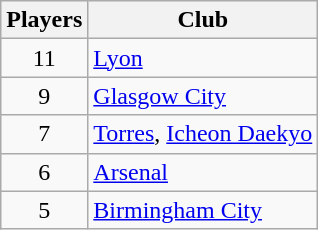<table class="wikitable">
<tr>
<th>Players</th>
<th>Club</th>
</tr>
<tr>
<td align="center">11</td>
<td> <a href='#'>Lyon</a></td>
</tr>
<tr>
<td align="center">9</td>
<td> <a href='#'>Glasgow City</a></td>
</tr>
<tr>
<td align="center">7</td>
<td> <a href='#'>Torres</a>,  <a href='#'>Icheon Daekyo</a></td>
</tr>
<tr>
<td align="center">6</td>
<td> <a href='#'>Arsenal</a></td>
</tr>
<tr>
<td align="center">5</td>
<td> <a href='#'>Birmingham City</a></td>
</tr>
</table>
